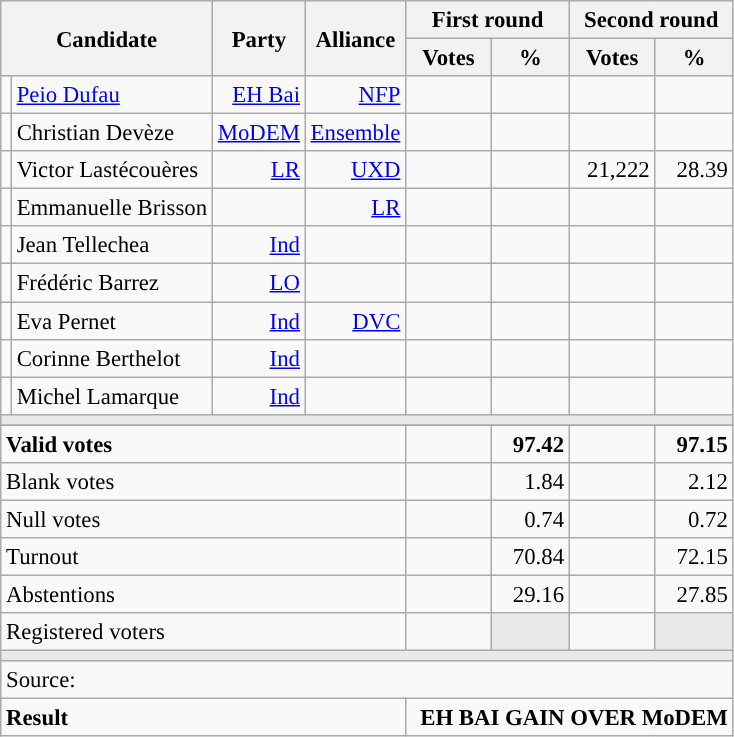<table class="wikitable" style="text-align:right;font-size:95%;">
<tr>
<th colspan="2" rowspan="2">Candidate</th>
<th colspan="1" rowspan="2">Party</th>
<th colspan="1" rowspan="2">Alliance</th>
<th colspan="2">First round</th>
<th colspan="2">Second round</th>
</tr>
<tr>
<th style="width:50px;">Votes</th>
<th style="width:45px;">%</th>
<th style="width:50px;">Votes</th>
<th style="width:45px;">%</th>
</tr>
<tr>
<td style="color:inherit;background:"></td>
<td style="text-align:left;"><a href='#'>Peio Dufau</a></td>
<td><a href='#'>EH Bai</a></td>
<td><a href='#'>NFP</a></td>
<td><strong></strong></td>
<td><strong></strong></td>
<td><strong></strong></td>
<td><strong></strong></td>
</tr>
<tr>
<td style="color:inherit;background:"></td>
<td style="text-align:left;">Christian Devèze</td>
<td><a href='#'>MoDEM</a></td>
<td><a href='#'>Ensemble</a></td>
<td><strong></strong></td>
<td><strong></strong></td>
<td></td>
<td></td>
</tr>
<tr>
<td style="color:inherit;background:"></td>
<td style="text-align:left;">Victor Lastécouères</td>
<td><a href='#'>LR</a></td>
<td><a href='#'>UXD</a></td>
<td><strong></strong></td>
<td><strong></strong></td>
<td>21,222</td>
<td>28.39</td>
</tr>
<tr>
<td style="color:inherit;background:"></td>
<td style="text-align:left;">Emmanuelle Brisson</td>
<td></td>
<td><a href='#'>LR</a></td>
<td></td>
<td></td>
<td></td>
<td></td>
</tr>
<tr>
<td style="color:inherit;background:"></td>
<td style="text-align:left;">Jean Tellechea</td>
<td><a href='#'>Ind</a></td>
<td></td>
<td></td>
<td></td>
<td></td>
<td></td>
</tr>
<tr>
<td style="color:inherit;background:"></td>
<td style="text-align:left;">Frédéric Barrez</td>
<td><a href='#'>LO</a></td>
<td></td>
<td></td>
<td></td>
<td></td>
<td></td>
</tr>
<tr>
<td style="color:inherit;background:"></td>
<td style="text-align:left;">Eva Pernet</td>
<td><a href='#'>Ind</a></td>
<td><a href='#'>DVC</a></td>
<td></td>
<td></td>
<td></td>
<td></td>
</tr>
<tr>
<td style="color:inherit;background:"></td>
<td style="text-align:left;">Corinne Berthelot</td>
<td><a href='#'>Ind</a></td>
<td></td>
<td></td>
<td></td>
<td></td>
<td></td>
</tr>
<tr>
<td style="color:inherit;background:"></td>
<td style="text-align:left;">Michel Lamarque</td>
<td><a href='#'>Ind</a></td>
<td></td>
<td></td>
<td></td>
<td></td>
<td></td>
</tr>
<tr>
<td colspan="8" style="background:#E9E9E9;"></td>
</tr>
<tr>
</tr>
<tr style="font-weight:bold;">
<td colspan="4" style="text-align:left;">Valid votes</td>
<td></td>
<td>97.42</td>
<td></td>
<td>97.15</td>
</tr>
<tr>
<td colspan="4" style="text-align:left;">Blank votes</td>
<td></td>
<td>1.84</td>
<td></td>
<td>2.12</td>
</tr>
<tr>
<td colspan="4" style="text-align:left;">Null votes</td>
<td></td>
<td>0.74</td>
<td></td>
<td>0.72</td>
</tr>
<tr>
<td colspan="4" style="text-align:left;">Turnout</td>
<td></td>
<td>70.84</td>
<td></td>
<td>72.15</td>
</tr>
<tr>
<td colspan="4" style="text-align:left;">Abstentions</td>
<td></td>
<td>29.16</td>
<td></td>
<td>27.85</td>
</tr>
<tr>
<td colspan="4" style="text-align:left;">Registered voters</td>
<td></td>
<td style="background:#E9E9E9;"></td>
<td></td>
<td style="background:#E9E9E9;"></td>
</tr>
<tr>
<td colspan="8" style="background:#E9E9E9;"></td>
</tr>
<tr>
<td colspan="8" style="text-align:left;">Source: </td>
</tr>
<tr style="font-weight:bold">
<td colspan="4" style="text-align:left;">Result</td>
<td colspan="4" style="background-color:">EH BAI GAIN OVER MoDEM</td>
</tr>
</table>
